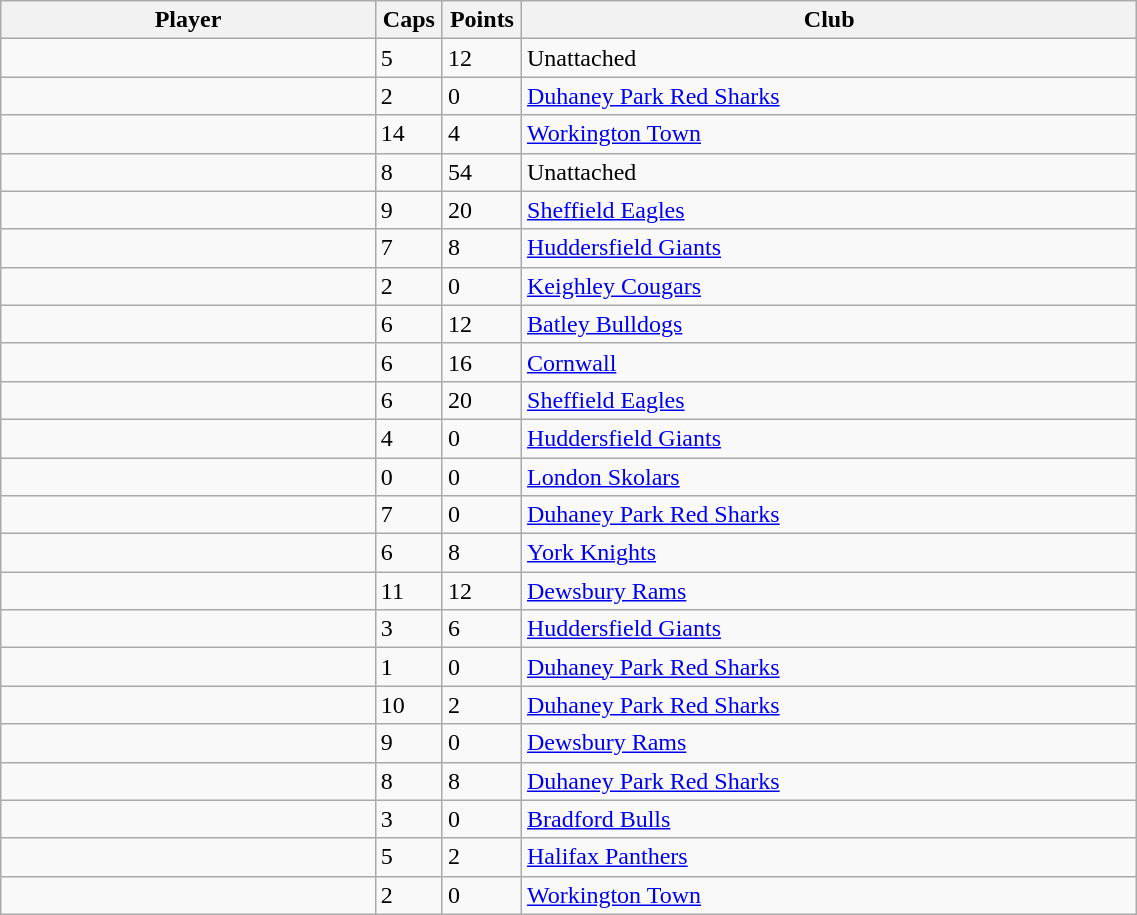<table class="wikitable sortable" style="width:60%;text-align:left">
<tr>
<th width=28%>Player</th>
<th width=2%>Caps</th>
<th width=2%>Points</th>
<th width=46%>Club</th>
</tr>
<tr>
<td></td>
<td>5</td>
<td>12</td>
<td>Unattached</td>
</tr>
<tr>
<td></td>
<td>2</td>
<td>0</td>
<td> <a href='#'>Duhaney Park Red Sharks</a></td>
</tr>
<tr>
<td></td>
<td>14</td>
<td>4</td>
<td>  <a href='#'>Workington Town</a></td>
</tr>
<tr>
<td></td>
<td>8</td>
<td>54</td>
<td>Unattached</td>
</tr>
<tr>
<td></td>
<td>9</td>
<td>20</td>
<td>  <a href='#'>Sheffield Eagles</a></td>
</tr>
<tr>
<td></td>
<td>7</td>
<td>8</td>
<td>  <a href='#'>Huddersfield Giants</a></td>
</tr>
<tr>
<td></td>
<td>2</td>
<td>0</td>
<td>  <a href='#'>Keighley Cougars</a></td>
</tr>
<tr>
<td></td>
<td>6</td>
<td>12</td>
<td>  <a href='#'>Batley Bulldogs</a></td>
</tr>
<tr>
<td></td>
<td>6</td>
<td>16</td>
<td>  <a href='#'>Cornwall</a></td>
</tr>
<tr>
<td></td>
<td>6</td>
<td>20</td>
<td>  <a href='#'>Sheffield Eagles</a></td>
</tr>
<tr>
<td></td>
<td>4</td>
<td>0</td>
<td>  <a href='#'>Huddersfield Giants</a></td>
</tr>
<tr>
<td></td>
<td>0</td>
<td>0</td>
<td>  <a href='#'>London Skolars</a></td>
</tr>
<tr>
<td></td>
<td>7</td>
<td>0</td>
<td> <a href='#'>Duhaney Park Red Sharks</a></td>
</tr>
<tr>
<td></td>
<td>6</td>
<td>8</td>
<td>  <a href='#'>York Knights</a></td>
</tr>
<tr>
<td></td>
<td>11</td>
<td>12</td>
<td>  <a href='#'>Dewsbury Rams</a></td>
</tr>
<tr>
<td></td>
<td>3</td>
<td>6</td>
<td>  <a href='#'>Huddersfield Giants</a></td>
</tr>
<tr>
<td></td>
<td>1</td>
<td>0</td>
<td> <a href='#'>Duhaney Park Red Sharks</a></td>
</tr>
<tr>
<td></td>
<td>10</td>
<td>2</td>
<td> <a href='#'>Duhaney Park Red Sharks</a></td>
</tr>
<tr>
<td></td>
<td>9</td>
<td>0</td>
<td>  <a href='#'>Dewsbury Rams</a></td>
</tr>
<tr>
<td></td>
<td>8</td>
<td>8</td>
<td> <a href='#'>Duhaney Park Red Sharks</a></td>
</tr>
<tr>
<td></td>
<td>3</td>
<td>0</td>
<td>  <a href='#'>Bradford Bulls</a></td>
</tr>
<tr>
<td></td>
<td>5</td>
<td>2</td>
<td>  <a href='#'>Halifax Panthers</a></td>
</tr>
<tr>
<td></td>
<td>2</td>
<td>0</td>
<td>  <a href='#'>Workington Town</a></td>
</tr>
</table>
